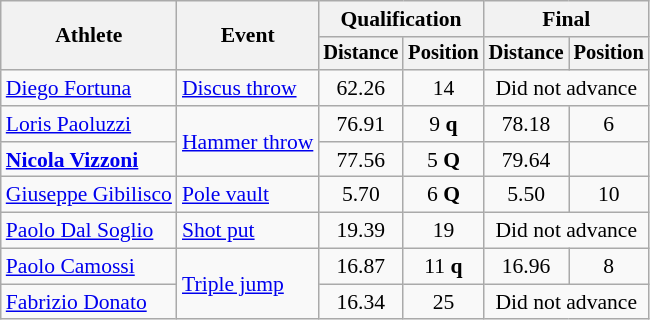<table class=wikitable style="font-size:90%">
<tr>
<th rowspan="2">Athlete</th>
<th rowspan="2">Event</th>
<th colspan="2">Qualification</th>
<th colspan="2">Final</th>
</tr>
<tr style="font-size:95%">
<th>Distance</th>
<th>Position</th>
<th>Distance</th>
<th>Position</th>
</tr>
<tr>
<td align=left><a href='#'>Diego Fortuna</a></td>
<td align=left><a href='#'>Discus throw</a></td>
<td align=center>62.26</td>
<td align=center>14</td>
<td align=center colspan=2>Did not advance</td>
</tr>
<tr>
<td align=left><a href='#'>Loris Paoluzzi</a></td>
<td align=left rowspan=2><a href='#'>Hammer throw</a></td>
<td align=center>76.91</td>
<td align=center>9 <strong>q</strong></td>
<td align=center>78.18</td>
<td align=center>6</td>
</tr>
<tr>
<td align=left><strong><a href='#'>Nicola Vizzoni</a></strong></td>
<td align=center>77.56</td>
<td align=center>5 <strong>Q</strong></td>
<td align=center>79.64</td>
<td align=center></td>
</tr>
<tr>
<td align=left><a href='#'>Giuseppe Gibilisco</a></td>
<td align=left><a href='#'>Pole vault</a></td>
<td align=center>5.70</td>
<td align=center>6 <strong>Q</strong></td>
<td align=center>5.50</td>
<td align=center>10</td>
</tr>
<tr>
<td align=left><a href='#'>Paolo Dal Soglio</a></td>
<td align=left><a href='#'>Shot put</a></td>
<td align=center>19.39</td>
<td align=center>19</td>
<td align=center colspan=2>Did not advance</td>
</tr>
<tr>
<td align=left><a href='#'>Paolo Camossi</a></td>
<td align=left rowspan=2><a href='#'>Triple jump</a></td>
<td align=center>16.87</td>
<td align=center>11 <strong>q</strong></td>
<td align=center>16.96</td>
<td align=center>8</td>
</tr>
<tr>
<td align=left><a href='#'>Fabrizio Donato</a></td>
<td align=center>16.34</td>
<td align=center>25</td>
<td align=center colspan=2>Did not advance</td>
</tr>
</table>
